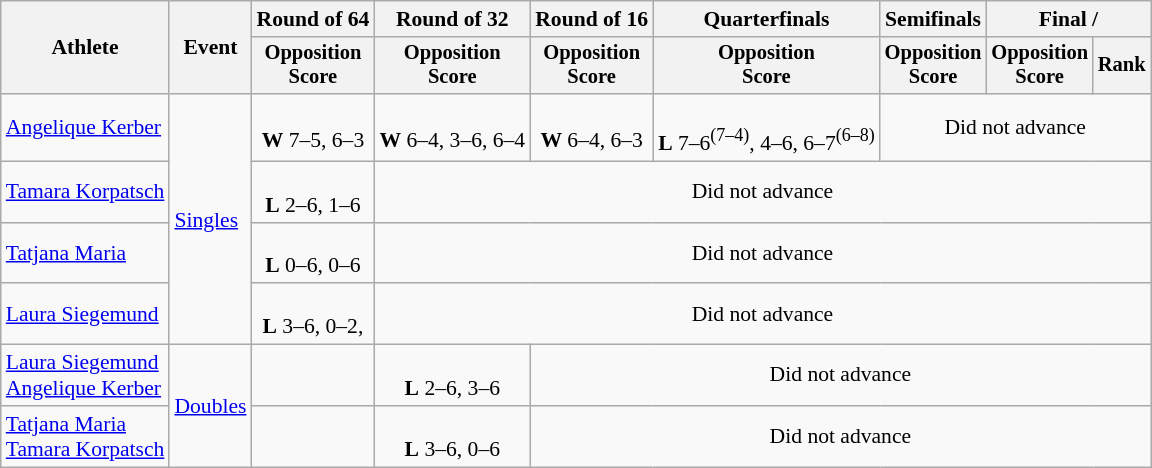<table class=wikitable style="font-size:90%">
<tr>
<th rowspan="2">Athlete</th>
<th rowspan="2">Event</th>
<th>Round of 64</th>
<th>Round of 32</th>
<th>Round of 16</th>
<th>Quarterfinals</th>
<th>Semifinals</th>
<th colspan=2>Final / </th>
</tr>
<tr style="font-size:95%">
<th>Opposition<br>Score</th>
<th>Opposition<br>Score</th>
<th>Opposition<br>Score</th>
<th>Opposition<br>Score</th>
<th>Opposition<br>Score</th>
<th>Opposition<br>Score</th>
<th>Rank</th>
</tr>
<tr align=center>
<td align=left><a href='#'>Angelique Kerber</a></td>
<td align=left rowspan="4"><a href='#'>Singles</a></td>
<td><br><strong>W</strong> 7–5, 6–3</td>
<td><br><strong>W</strong> 6–4, 3–6, 6–4</td>
<td><br><strong>W</strong> 6–4, 6–3</td>
<td><br><strong>L</strong> 7–6<sup>(7–4)</sup>, 4–6, 6–7<sup>(6–8)</sup></td>
<td colspan=3>Did not advance</td>
</tr>
<tr align=center>
<td align=left><a href='#'>Tamara Korpatsch</a></td>
<td><br><strong>L</strong> 2–6, 1–6</td>
<td colspan=6>Did not advance</td>
</tr>
<tr align=center>
<td align=left><a href='#'>Tatjana Maria</a></td>
<td><br><strong>L</strong> 0–6, 0–6</td>
<td colspan=6>Did not advance</td>
</tr>
<tr align=center>
<td align=left><a href='#'>Laura Siegemund</a></td>
<td><br><strong>L</strong> 3–6, 0–2, </td>
<td colspan=6>Did not advance</td>
</tr>
<tr align=center>
<td align=left><a href='#'>Laura Siegemund</a><br><a href='#'>Angelique Kerber</a></td>
<td align=left rowspan=2><a href='#'>Doubles</a></td>
<td></td>
<td><br><strong>L</strong> 2–6, 3–6</td>
<td colspan=5>Did not advance</td>
</tr>
<tr align=center>
<td align=left><a href='#'>Tatjana Maria</a><br><a href='#'>Tamara Korpatsch</a></td>
<td></td>
<td><br><strong>L</strong> 3–6, 0–6</td>
<td colspan=5>Did not advance</td>
</tr>
</table>
